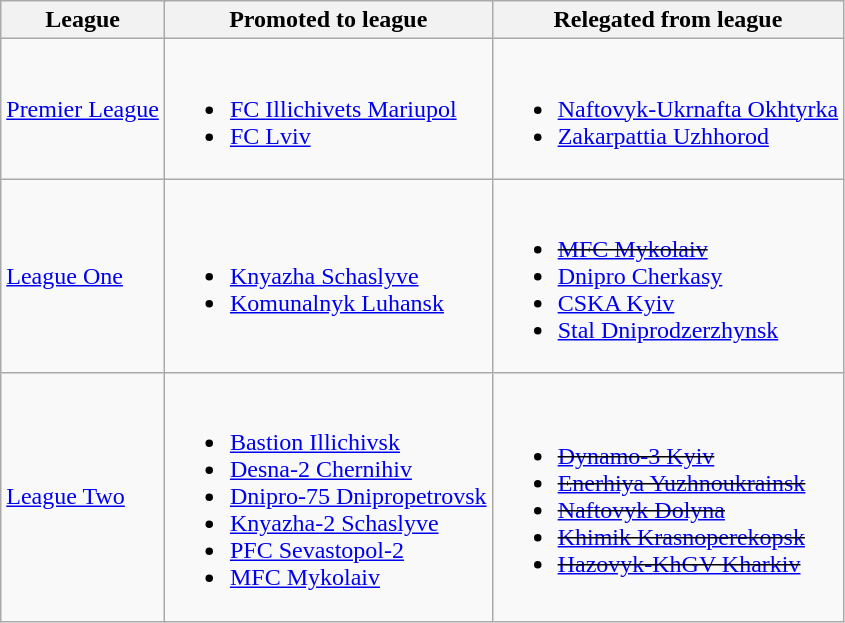<table class="wikitable">
<tr>
<th colspan=2>League</th>
<th>Promoted to league</th>
<th>Relegated from league</th>
</tr>
<tr>
<td colspan=2><a href='#'>Premier League</a></td>
<td><br><ul><li><a href='#'>FC Illichivets Mariupol</a></li><li><a href='#'>FC Lviv</a></li></ul></td>
<td><br><ul><li><a href='#'>Naftovyk-Ukrnafta Okhtyrka</a></li><li><a href='#'>Zakarpattia Uzhhorod</a></li></ul></td>
</tr>
<tr>
<td colspan=2><a href='#'>League One</a></td>
<td><br><ul><li><a href='#'>Knyazha Schaslyve</a></li><li><a href='#'>Komunalnyk Luhansk</a></li></ul></td>
<td><br><ul><li><del><a href='#'>MFC Mykolaiv</a></del></li><li><a href='#'>Dnipro Cherkasy</a></li><li><a href='#'>CSKA Kyiv</a></li><li><a href='#'>Stal Dniprodzerzhynsk</a></li></ul></td>
</tr>
<tr>
<td colspan=2><a href='#'>League Two</a></td>
<td><br><ul><li><a href='#'>Bastion Illichivsk</a></li><li><a href='#'>Desna-2 Chernihiv</a></li><li><a href='#'>Dnipro-75 Dnipropetrovsk</a></li><li><a href='#'>Knyazha-2 Schaslyve</a></li><li><a href='#'>PFC Sevastopol-2</a></li><li><a href='#'>MFC Mykolaiv</a> </li></ul></td>
<td><br><ul><li><del><a href='#'>Dynamo-3 Kyiv</a></del></li><li><del><a href='#'>Enerhiya Yuzhnoukrainsk</a></del></li><li><del><a href='#'>Naftovyk Dolyna</a></del></li><li><del><a href='#'>Khimik Krasnoperekopsk</a></del></li><li><del><a href='#'>Hazovyk-KhGV Kharkiv</a></del></li></ul></td>
</tr>
</table>
